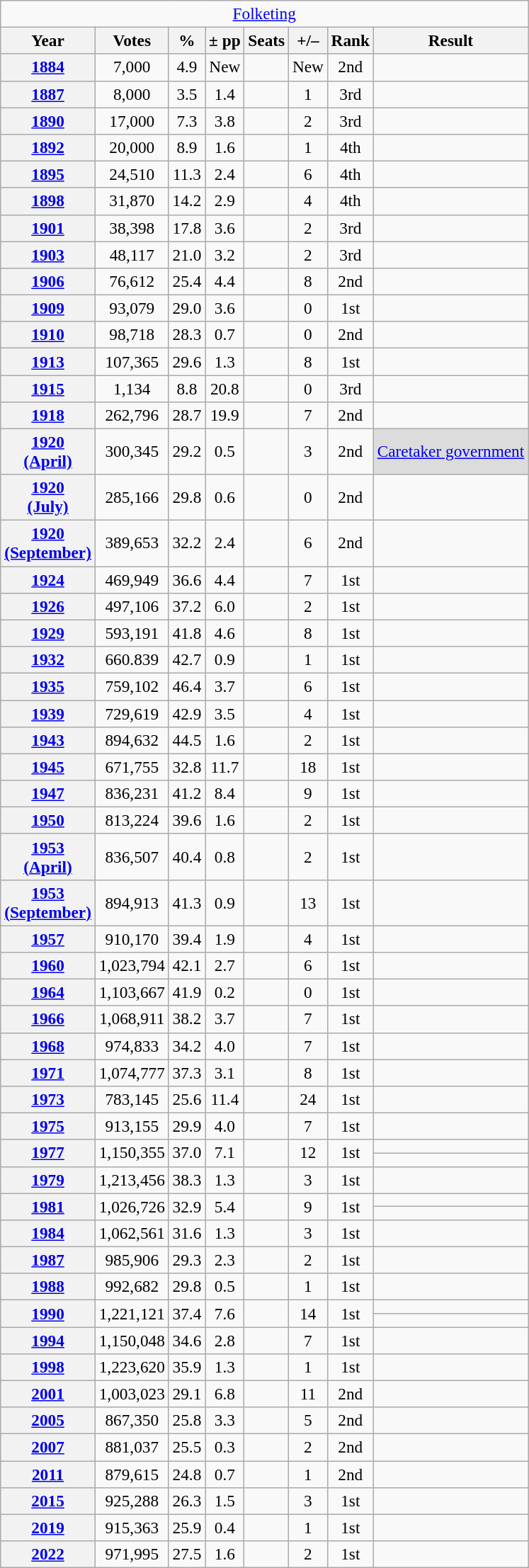<table class="wikitable" style="font-size:97%; text-align:center;">
<tr>
<td colspan="8" align="center"><a href='#'>Folketing</a></td>
</tr>
<tr>
<th>Year</th>
<th>Votes</th>
<th>%</th>
<th>± pp</th>
<th>Seats</th>
<th>+/–</th>
<th>Rank</th>
<th>Result</th>
</tr>
<tr>
<th><a href='#'>1884</a></th>
<td>7,000</td>
<td>4.9</td>
<td>New</td>
<td></td>
<td>New</td>
<td>2nd</td>
<td></td>
</tr>
<tr>
<th><a href='#'>1887</a></th>
<td>8,000</td>
<td>3.5</td>
<td> 1.4</td>
<td></td>
<td> 1</td>
<td> 3rd</td>
<td></td>
</tr>
<tr>
<th><a href='#'>1890</a></th>
<td>17,000</td>
<td>7.3</td>
<td> 3.8</td>
<td></td>
<td> 2</td>
<td> 3rd</td>
<td></td>
</tr>
<tr>
<th><a href='#'>1892</a></th>
<td>20,000</td>
<td>8.9</td>
<td> 1.6</td>
<td></td>
<td> 1</td>
<td> 4th</td>
<td></td>
</tr>
<tr>
<th><a href='#'>1895</a></th>
<td>24,510</td>
<td>11.3</td>
<td> 2.4</td>
<td></td>
<td> 6</td>
<td> 4th</td>
<td></td>
</tr>
<tr>
<th><a href='#'>1898</a></th>
<td>31,870</td>
<td>14.2</td>
<td> 2.9</td>
<td></td>
<td> 4</td>
<td> 4th</td>
<td></td>
</tr>
<tr>
<th><a href='#'>1901</a></th>
<td>38,398</td>
<td>17.8</td>
<td> 3.6</td>
<td></td>
<td> 2</td>
<td> 3rd</td>
<td></td>
</tr>
<tr>
<th><a href='#'>1903</a></th>
<td>48,117</td>
<td>21.0</td>
<td> 3.2</td>
<td></td>
<td> 2</td>
<td> 3rd</td>
<td></td>
</tr>
<tr>
<th><a href='#'>1906</a></th>
<td>76,612</td>
<td>25.4</td>
<td> 4.4</td>
<td></td>
<td> 8</td>
<td> 2nd</td>
<td></td>
</tr>
<tr>
<th><a href='#'>1909</a></th>
<td>93,079</td>
<td>29.0</td>
<td> 3.6</td>
<td></td>
<td> 0</td>
<td> 1st</td>
<td></td>
</tr>
<tr>
<th><a href='#'>1910</a></th>
<td>98,718</td>
<td>28.3</td>
<td> 0.7</td>
<td></td>
<td> 0</td>
<td> 2nd</td>
<td></td>
</tr>
<tr>
<th><a href='#'>1913</a></th>
<td>107,365</td>
<td>29.6</td>
<td> 1.3</td>
<td></td>
<td> 8</td>
<td> 1st</td>
<td></td>
</tr>
<tr>
<th><a href='#'>1915</a></th>
<td>1,134</td>
<td>8.8</td>
<td> 20.8</td>
<td></td>
<td> 0</td>
<td> 3rd</td>
<td></td>
</tr>
<tr>
<th><a href='#'>1918</a></th>
<td>262,796</td>
<td>28.7</td>
<td> 19.9</td>
<td></td>
<td> 7</td>
<td> 2nd</td>
<td></td>
</tr>
<tr>
<th><a href='#'>1920<br>(April)</a></th>
<td>300,345</td>
<td>29.2</td>
<td> 0.5</td>
<td></td>
<td> 3</td>
<td> 2nd</td>
<td style=background:#dcdcdc><a href='#'>Caretaker government</a></td>
</tr>
<tr>
<th><a href='#'>1920<br>(July)</a></th>
<td>285,166</td>
<td>29.8</td>
<td> 0.6</td>
<td></td>
<td> 0</td>
<td> 2nd</td>
<td></td>
</tr>
<tr>
<th><a href='#'>1920<br>(September)</a></th>
<td>389,653</td>
<td>32.2</td>
<td> 2.4</td>
<td></td>
<td> 6</td>
<td> 2nd</td>
<td></td>
</tr>
<tr>
<th><a href='#'>1924</a></th>
<td>469,949</td>
<td>36.6</td>
<td> 4.4</td>
<td></td>
<td> 7</td>
<td> 1st</td>
<td></td>
</tr>
<tr>
<th><a href='#'>1926</a></th>
<td>497,106</td>
<td>37.2</td>
<td> 6.0</td>
<td></td>
<td> 2</td>
<td> 1st</td>
<td></td>
</tr>
<tr>
<th><a href='#'>1929</a></th>
<td>593,191</td>
<td>41.8</td>
<td> 4.6</td>
<td></td>
<td> 8</td>
<td> 1st</td>
<td></td>
</tr>
<tr>
<th><a href='#'>1932</a></th>
<td>660.839</td>
<td>42.7</td>
<td> 0.9</td>
<td></td>
<td> 1</td>
<td> 1st</td>
<td></td>
</tr>
<tr>
<th><a href='#'>1935</a></th>
<td>759,102</td>
<td>46.4</td>
<td> 3.7</td>
<td></td>
<td> 6</td>
<td> 1st</td>
<td></td>
</tr>
<tr>
<th><a href='#'>1939</a></th>
<td>729,619</td>
<td>42.9</td>
<td> 3.5</td>
<td></td>
<td> 4</td>
<td> 1st</td>
<td></td>
</tr>
<tr>
<th><a href='#'>1943</a></th>
<td>894,632</td>
<td>44.5</td>
<td> 1.6</td>
<td></td>
<td> 2</td>
<td> 1st</td>
<td></td>
</tr>
<tr>
<th><a href='#'>1945</a></th>
<td>671,755</td>
<td>32.8</td>
<td> 11.7</td>
<td></td>
<td> 18</td>
<td> 1st</td>
<td></td>
</tr>
<tr>
<th><a href='#'>1947</a></th>
<td>836,231</td>
<td>41.2</td>
<td> 8.4</td>
<td></td>
<td> 9</td>
<td> 1st</td>
<td></td>
</tr>
<tr>
<th><a href='#'>1950</a></th>
<td>813,224</td>
<td>39.6</td>
<td> 1.6</td>
<td></td>
<td> 2</td>
<td> 1st</td>
<td></td>
</tr>
<tr>
<th><a href='#'>1953<br>(April)</a></th>
<td>836,507</td>
<td>40.4</td>
<td> 0.8</td>
<td></td>
<td> 2</td>
<td> 1st</td>
<td></td>
</tr>
<tr>
<th><a href='#'>1953<br>(September)</a></th>
<td>894,913</td>
<td>41.3</td>
<td> 0.9</td>
<td></td>
<td> 13</td>
<td> 1st</td>
<td></td>
</tr>
<tr>
<th><a href='#'>1957</a></th>
<td>910,170</td>
<td>39.4</td>
<td> 1.9</td>
<td></td>
<td> 4</td>
<td> 1st</td>
<td></td>
</tr>
<tr>
<th><a href='#'>1960</a></th>
<td>1,023,794</td>
<td>42.1</td>
<td> 2.7</td>
<td></td>
<td> 6</td>
<td> 1st</td>
<td></td>
</tr>
<tr>
<th><a href='#'>1964</a></th>
<td>1,103,667</td>
<td>41.9</td>
<td> 0.2</td>
<td></td>
<td> 0</td>
<td> 1st</td>
<td></td>
</tr>
<tr>
<th><a href='#'>1966</a></th>
<td>1,068,911</td>
<td>38.2</td>
<td> 3.7</td>
<td></td>
<td> 7</td>
<td> 1st</td>
<td></td>
</tr>
<tr>
<th><a href='#'>1968</a></th>
<td>974,833</td>
<td>34.2</td>
<td> 4.0</td>
<td></td>
<td> 7</td>
<td> 1st</td>
<td></td>
</tr>
<tr>
<th><a href='#'>1971</a></th>
<td>1,074,777</td>
<td>37.3</td>
<td> 3.1</td>
<td></td>
<td> 8</td>
<td> 1st</td>
<td></td>
</tr>
<tr>
<th><a href='#'>1973</a></th>
<td>783,145</td>
<td>25.6</td>
<td> 11.4</td>
<td></td>
<td> 24</td>
<td> 1st</td>
<td></td>
</tr>
<tr>
<th><a href='#'>1975</a></th>
<td>913,155</td>
<td>29.9</td>
<td> 4.0</td>
<td></td>
<td> 7</td>
<td> 1st</td>
<td></td>
</tr>
<tr>
<th rowspan=2><a href='#'>1977</a></th>
<td rowspan=2>1,150,355</td>
<td rowspan=2>37.0</td>
<td rowspan=2> 7.1</td>
<td rowspan=2></td>
<td rowspan=2> 12</td>
<td rowspan=2> 1st</td>
<td> </td>
</tr>
<tr>
<td> </td>
</tr>
<tr>
<th><a href='#'>1979</a></th>
<td>1,213,456</td>
<td>38.3</td>
<td> 1.3</td>
<td></td>
<td> 3</td>
<td> 1st</td>
<td></td>
</tr>
<tr>
<th rowspan=2><a href='#'>1981</a></th>
<td rowspan=2>1,026,726</td>
<td rowspan=2>32.9</td>
<td rowspan=2> 5.4</td>
<td rowspan=2></td>
<td rowspan=2> 9</td>
<td rowspan=2> 1st</td>
<td> </td>
</tr>
<tr>
<td> </td>
</tr>
<tr>
<th><a href='#'>1984</a></th>
<td>1,062,561</td>
<td>31.6</td>
<td> 1.3</td>
<td></td>
<td> 3</td>
<td> 1st</td>
<td></td>
</tr>
<tr>
<th><a href='#'>1987</a></th>
<td>985,906</td>
<td>29.3</td>
<td> 2.3</td>
<td></td>
<td> 2</td>
<td> 1st</td>
<td></td>
</tr>
<tr>
<th><a href='#'>1988</a></th>
<td>992,682</td>
<td>29.8</td>
<td> 0.5</td>
<td></td>
<td> 1</td>
<td> 1st</td>
<td></td>
</tr>
<tr>
<th rowspan=2><a href='#'>1990</a></th>
<td rowspan=2>1,221,121</td>
<td rowspan=2>37.4</td>
<td rowspan=2> 7.6</td>
<td rowspan=2></td>
<td rowspan=2> 14</td>
<td rowspan=2> 1st</td>
<td> </td>
</tr>
<tr>
<td> </td>
</tr>
<tr>
<th><a href='#'>1994</a></th>
<td>1,150,048</td>
<td>34.6</td>
<td> 2.8</td>
<td></td>
<td> 7</td>
<td> 1st</td>
<td></td>
</tr>
<tr>
<th><a href='#'>1998</a></th>
<td>1,223,620</td>
<td>35.9</td>
<td> 1.3</td>
<td></td>
<td> 1</td>
<td> 1st</td>
<td></td>
</tr>
<tr>
<th><a href='#'>2001</a></th>
<td>1,003,023</td>
<td>29.1</td>
<td> 6.8</td>
<td></td>
<td> 11</td>
<td> 2nd</td>
<td></td>
</tr>
<tr>
<th><a href='#'>2005</a></th>
<td>867,350</td>
<td>25.8</td>
<td> 3.3</td>
<td></td>
<td> 5</td>
<td> 2nd</td>
<td></td>
</tr>
<tr>
<th><a href='#'>2007</a></th>
<td>881,037</td>
<td>25.5</td>
<td> 0.3</td>
<td></td>
<td> 2</td>
<td> 2nd</td>
<td></td>
</tr>
<tr>
<th><a href='#'>2011</a></th>
<td>879,615</td>
<td>24.8</td>
<td> 0.7</td>
<td></td>
<td> 1</td>
<td> 2nd</td>
<td></td>
</tr>
<tr>
<th><a href='#'>2015</a></th>
<td>925,288</td>
<td>26.3</td>
<td> 1.5</td>
<td></td>
<td> 3</td>
<td> 1st</td>
<td></td>
</tr>
<tr>
<th><a href='#'>2019</a></th>
<td>915,363</td>
<td>25.9</td>
<td> 0.4</td>
<td></td>
<td> 1</td>
<td> 1st</td>
<td></td>
</tr>
<tr>
<th><a href='#'>2022</a></th>
<td>971,995</td>
<td>27.5</td>
<td> 1.6</td>
<td></td>
<td> 2</td>
<td> 1st</td>
<td></td>
</tr>
</table>
